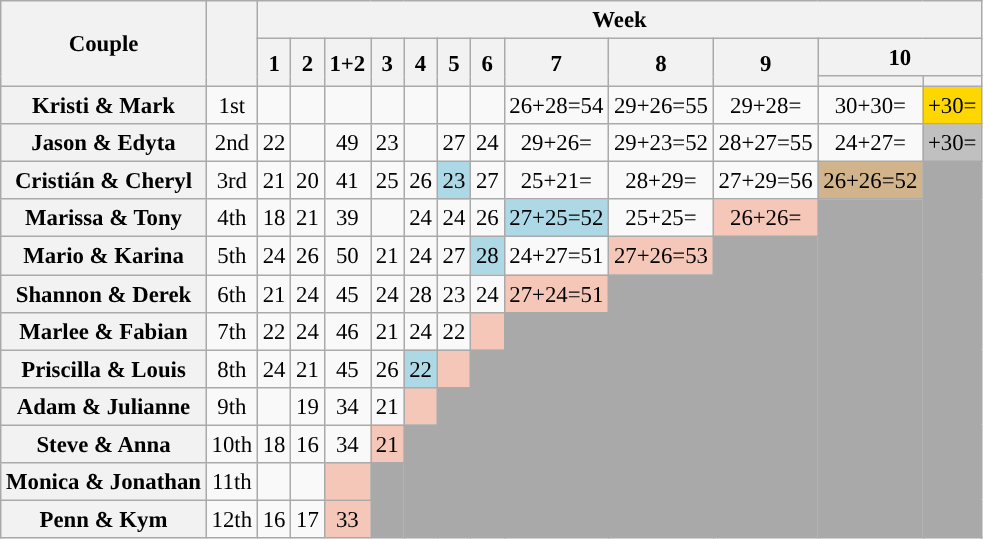<table class="wikitable sortable" style="text-align:center; font-size:95%">
<tr>
<th scope="col" rowspan="3" style="text-align:center;">Couple</th>
<th scope="col" rowspan="3" style="text-align:center;"></th>
<th colspan="12" style="text-align:center;">Week</th>
</tr>
<tr>
<th scope="col" rowspan=2>1</th>
<th scope="col" rowspan=2>2</th>
<th scope="col" rowspan=2>1+2</th>
<th scope="col" rowspan=2>3</th>
<th scope="col" rowspan=2>4</th>
<th scope="col" rowspan=2>5</th>
<th scope="col" rowspan=2>6</th>
<th scope="col" rowspan=2>7</th>
<th scope="col" rowspan=2>8</th>
<th scope="col" rowspan=2>9</th>
<th scope="col" colspan=2>10</th>
</tr>
<tr>
<th></th>
<th></th>
</tr>
<tr>
<th scope="row">Kristi & Mark</th>
<td>1st</td>
<td></td>
<td></td>
<td></td>
<td></td>
<td></td>
<td></td>
<td></td>
<td>26+28=54</td>
<td>29+26=55</td>
<td>29+28=</td>
<td>30+30=</td>
<td bgcolor="gold" >+30=</td>
</tr>
<tr>
<th scope="row">Jason & Edyta</th>
<td>2nd</td>
<td>22</td>
<td></td>
<td>49</td>
<td>23</td>
<td></td>
<td>27</td>
<td>24</td>
<td>29+26=</td>
<td>29+23=52</td>
<td>28+27=55</td>
<td>24+27=</td>
<td bgcolor="silver" >+30=</td>
</tr>
<tr>
<th scope="row">Cristián & Cheryl</th>
<td>3rd</td>
<td>21</td>
<td>20</td>
<td>41</td>
<td>25</td>
<td>26</td>
<td bgcolor=lightblue>23</td>
<td>27</td>
<td>25+21=</td>
<td>28+29=</td>
<td>27+29=56</td>
<td bgcolor="tan" >26+26=52</td>
<td colspan="1" rowspan="10" bgcolor="darkgray"></td>
</tr>
<tr>
<th scope="row">Marissa & Tony</th>
<td>4th</td>
<td>18</td>
<td>21</td>
<td>39</td>
<td></td>
<td>24</td>
<td>24</td>
<td>26</td>
<td bgcolor=lightblue >27+25=52</td>
<td>25+25=</td>
<td bgcolor=f4c7b8 >26+26=</td>
<td rowspan="9" bgcolor="darkgray"></td>
</tr>
<tr>
<th scope="row">Mario & Karina</th>
<td>5th</td>
<td>24</td>
<td>26</td>
<td>50</td>
<td>21</td>
<td>24</td>
<td>27</td>
<td bgcolor=lightblue>28</td>
<td>24+27=51</td>
<td bgcolor=f4c7b8 >27+26=53</td>
<td rowspan="8" bgcolor="darkgray"></td>
</tr>
<tr>
<th scope="row">Shannon & Derek</th>
<td>6th</td>
<td>21</td>
<td>24</td>
<td>45</td>
<td>24</td>
<td>28</td>
<td>23</td>
<td>24</td>
<td bgcolor=f4c7b8 >27+24=51</td>
<td rowspan="7" bgcolor="darkgray"></td>
</tr>
<tr>
<th scope="row">Marlee & Fabian</th>
<td>7th</td>
<td>22</td>
<td>24</td>
<td>46</td>
<td>21</td>
<td>24</td>
<td>22</td>
<td bgcolor=f4c7b8></td>
<td rowspan="6" bgcolor="darkgray"></td>
</tr>
<tr>
<th scope="row">Priscilla & Louis</th>
<td>8th</td>
<td>24</td>
<td>21</td>
<td>45</td>
<td>26</td>
<td bgcolor=lightblue>22</td>
<td bgcolor=f4c7b8></td>
<td rowspan="5" bgcolor="darkgray"></td>
</tr>
<tr>
<th scope="row">Adam & Julianne</th>
<td>9th</td>
<td></td>
<td>19</td>
<td>34</td>
<td>21</td>
<td bgcolor=f4c7b8></td>
<td rowspan="4" bgcolor="darkgray"></td>
</tr>
<tr>
<th scope="row">Steve & Anna</th>
<td>10th</td>
<td>18</td>
<td>16</td>
<td>34</td>
<td bgcolor=f4c7b8>21</td>
<td rowspan="3" bgcolor="darkgray"></td>
</tr>
<tr>
<th scope="row">Monica & Jonathan</th>
<td>11th</td>
<td></td>
<td></td>
<td bgcolor=f4c7b8></td>
<td rowspan="2" bgcolor="darkgray"></td>
</tr>
<tr>
<th scope="row">Penn & Kym</th>
<td>12th</td>
<td>16</td>
<td>17</td>
<td bgcolor=f4c7b8>33</td>
</tr>
</table>
